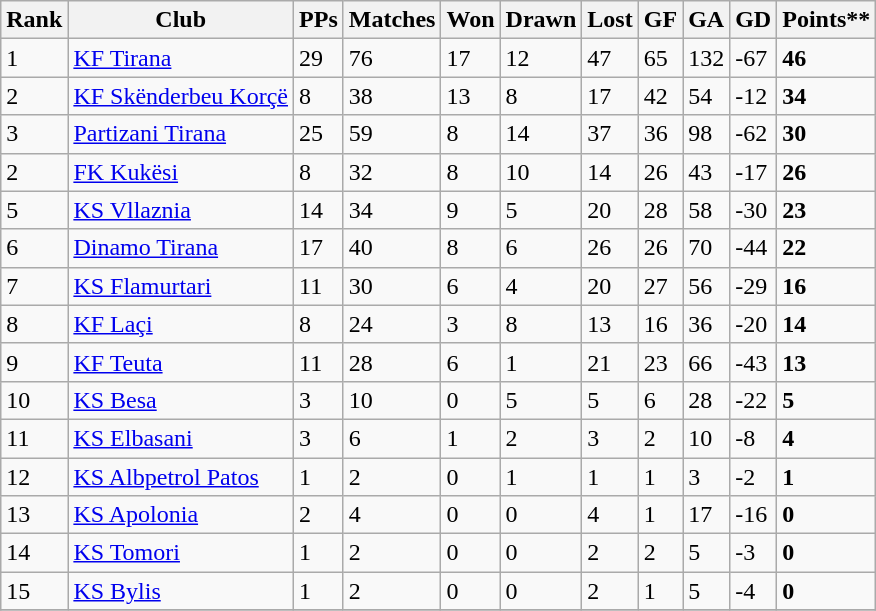<table class="wikitable">
<tr>
<th>Rank</th>
<th>Club</th>
<th>PPs</th>
<th>Matches</th>
<th>Won</th>
<th>Drawn</th>
<th>Lost</th>
<th>GF</th>
<th>GA</th>
<th>GD</th>
<th>Points**</th>
</tr>
<tr>
<td>1</td>
<td><a href='#'>KF Tirana</a></td>
<td>29</td>
<td>76</td>
<td>17</td>
<td>12</td>
<td>47</td>
<td>65</td>
<td>132</td>
<td>-67</td>
<td><strong>46</strong></td>
</tr>
<tr>
<td>2</td>
<td><a href='#'>KF Skënderbeu Korçë</a></td>
<td>8</td>
<td>38</td>
<td>13</td>
<td>8</td>
<td>17</td>
<td>42</td>
<td>54</td>
<td>-12</td>
<td><strong>34</strong></td>
</tr>
<tr>
<td>3</td>
<td><a href='#'>Partizani Tirana</a></td>
<td>25</td>
<td>59</td>
<td>8</td>
<td>14</td>
<td>37</td>
<td>36</td>
<td>98</td>
<td>-62</td>
<td><strong>30</strong></td>
</tr>
<tr>
<td>2</td>
<td><a href='#'>FK Kukësi</a></td>
<td>8</td>
<td>32</td>
<td>8</td>
<td>10</td>
<td>14</td>
<td>26</td>
<td>43</td>
<td>-17</td>
<td><strong>26</strong></td>
</tr>
<tr>
<td>5</td>
<td><a href='#'>KS Vllaznia</a></td>
<td>14</td>
<td>34</td>
<td>9</td>
<td>5</td>
<td>20</td>
<td>28</td>
<td>58</td>
<td>-30</td>
<td><strong>23</strong></td>
</tr>
<tr>
<td>6</td>
<td><a href='#'>Dinamo Tirana</a></td>
<td>17</td>
<td>40</td>
<td>8</td>
<td>6</td>
<td>26</td>
<td>26</td>
<td>70</td>
<td>-44</td>
<td><strong>22</strong></td>
</tr>
<tr>
<td>7</td>
<td><a href='#'>KS Flamurtari</a></td>
<td>11</td>
<td>30</td>
<td>6</td>
<td>4</td>
<td>20</td>
<td>27</td>
<td>56</td>
<td>-29</td>
<td><strong>16</strong></td>
</tr>
<tr>
<td>8</td>
<td><a href='#'>KF Laçi</a></td>
<td>8</td>
<td>24</td>
<td>3</td>
<td>8</td>
<td>13</td>
<td>16</td>
<td>36</td>
<td>-20</td>
<td><strong>14</strong></td>
</tr>
<tr>
<td>9</td>
<td><a href='#'>KF Teuta</a></td>
<td>11</td>
<td>28</td>
<td>6</td>
<td>1</td>
<td>21</td>
<td>23</td>
<td>66</td>
<td>-43</td>
<td><strong>13</strong></td>
</tr>
<tr>
<td>10</td>
<td><a href='#'>KS Besa</a></td>
<td>3</td>
<td>10</td>
<td>0</td>
<td>5</td>
<td>5</td>
<td>6</td>
<td>28</td>
<td>-22</td>
<td><strong>5</strong></td>
</tr>
<tr>
<td>11</td>
<td><a href='#'>KS Elbasani</a></td>
<td>3</td>
<td>6</td>
<td>1</td>
<td>2</td>
<td>3</td>
<td>2</td>
<td>10</td>
<td>-8</td>
<td><strong>4</strong></td>
</tr>
<tr>
<td>12</td>
<td><a href='#'>KS Albpetrol Patos</a></td>
<td>1</td>
<td>2</td>
<td>0</td>
<td>1</td>
<td>1</td>
<td>1</td>
<td>3</td>
<td>-2</td>
<td><strong>1</strong></td>
</tr>
<tr>
<td>13</td>
<td><a href='#'>KS Apolonia</a></td>
<td>2</td>
<td>4</td>
<td>0</td>
<td>0</td>
<td>4</td>
<td>1</td>
<td>17</td>
<td>-16</td>
<td><strong>0</strong></td>
</tr>
<tr>
<td>14</td>
<td><a href='#'>KS Tomori</a></td>
<td>1</td>
<td>2</td>
<td>0</td>
<td>0</td>
<td>2</td>
<td>2</td>
<td>5</td>
<td>-3</td>
<td><strong>0</strong></td>
</tr>
<tr>
<td>15</td>
<td><a href='#'>KS Bylis</a></td>
<td>1</td>
<td>2</td>
<td>0</td>
<td>0</td>
<td>2</td>
<td>1</td>
<td>5</td>
<td>-4</td>
<td><strong>0</strong></td>
</tr>
<tr>
</tr>
</table>
